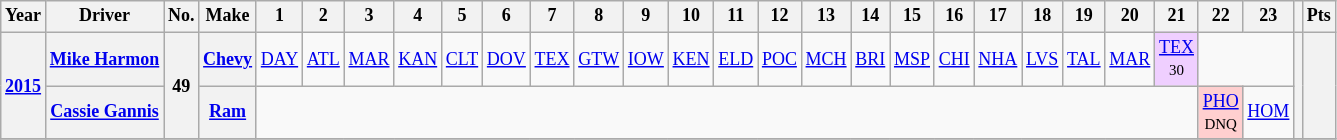<table class="wikitable" style="text-align:center; font-size:75%">
<tr>
<th>Year</th>
<th>Driver</th>
<th>No.</th>
<th>Make</th>
<th>1</th>
<th>2</th>
<th>3</th>
<th>4</th>
<th>5</th>
<th>6</th>
<th>7</th>
<th>8</th>
<th>9</th>
<th>10</th>
<th>11</th>
<th>12</th>
<th>13</th>
<th>14</th>
<th>15</th>
<th>16</th>
<th>17</th>
<th>18</th>
<th>19</th>
<th>20</th>
<th>21</th>
<th>22</th>
<th>23</th>
<th></th>
<th>Pts</th>
</tr>
<tr>
<th rowspan=2><a href='#'>2015</a></th>
<th><a href='#'>Mike Harmon</a></th>
<th rowspan=2>49</th>
<th><a href='#'>Chevy</a></th>
<td><a href='#'>DAY</a></td>
<td><a href='#'>ATL</a></td>
<td><a href='#'>MAR</a></td>
<td><a href='#'>KAN</a></td>
<td><a href='#'>CLT</a></td>
<td><a href='#'>DOV</a></td>
<td><a href='#'>TEX</a></td>
<td><a href='#'>GTW</a></td>
<td><a href='#'>IOW</a></td>
<td><a href='#'>KEN</a></td>
<td><a href='#'>ELD</a></td>
<td><a href='#'>POC</a></td>
<td><a href='#'>MCH</a></td>
<td><a href='#'>BRI</a></td>
<td><a href='#'>MSP</a></td>
<td><a href='#'>CHI</a></td>
<td><a href='#'>NHA</a></td>
<td><a href='#'>LVS</a></td>
<td><a href='#'>TAL</a></td>
<td><a href='#'>MAR</a></td>
<td style="background:#EFCFFF;"><a href='#'>TEX</a><br><small>30</small></td>
<td colspan=2></td>
<th rowspan=2></th>
<th rowspan=2></th>
</tr>
<tr>
<th><a href='#'>Cassie Gannis</a></th>
<th><a href='#'>Ram</a></th>
<td colspan=21></td>
<td style="background:#FFCFCF;"><a href='#'>PHO</a><br><small>DNQ</small></td>
<td><a href='#'>HOM</a></td>
</tr>
<tr>
</tr>
</table>
